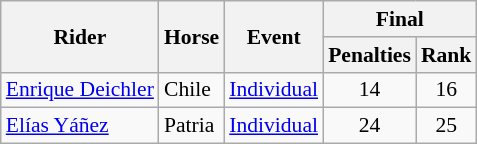<table class=wikitable style="font-size:90%">
<tr>
<th rowspan="2">Rider</th>
<th rowspan="2">Horse</th>
<th rowspan="2">Event</th>
<th colspan="2">Final</th>
</tr>
<tr>
<th>Penalties</th>
<th>Rank</th>
</tr>
<tr>
<td><a href='#'>Enrique Deichler</a></td>
<td>Chile</td>
<td><a href='#'>Individual</a></td>
<td align=center>14</td>
<td align=center>16</td>
</tr>
<tr>
<td><a href='#'>Elías Yáñez</a></td>
<td>Patria</td>
<td><a href='#'>Individual</a></td>
<td align=center>24</td>
<td align=center>25</td>
</tr>
</table>
